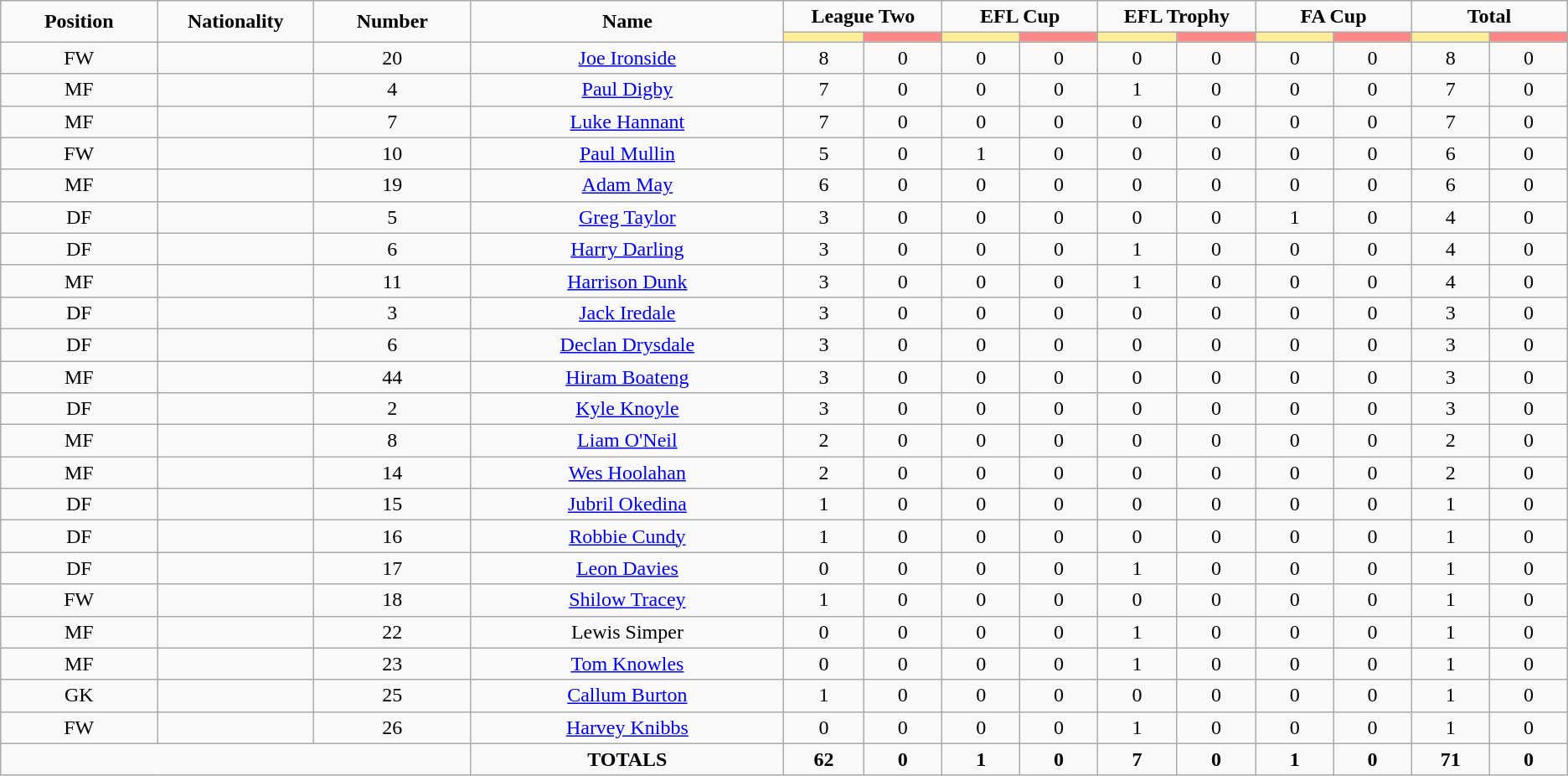<table class="wikitable" style="font-size: 100%; text-align: center;">
<tr>
<td rowspan="2" width="10%" align="center"><strong>Position</strong></td>
<td rowspan="2" width="10%" align="center"><strong>Nationality</strong></td>
<td rowspan="2" width="10%" align="center"><strong>Number</strong></td>
<td rowspan="2" width="20%" align="center"><strong>Name</strong></td>
<td colspan="2" align="center"><strong>League Two</strong></td>
<td colspan="2" align="center"><strong>EFL Cup</strong></td>
<td colspan="2" align="center"><strong>EFL Trophy</strong></td>
<td colspan="2" align="center"><strong>FA Cup</strong></td>
<td colspan="2" align="center"><strong>Total</strong></td>
</tr>
<tr>
<th width=60 style="background: #FFEE99"></th>
<th width=60 style="background: #FF8888"></th>
<th width=60 style="background: #FFEE99"></th>
<th width=60 style="background: #FF8888"></th>
<th width=60 style="background: #FFEE99"></th>
<th width=60 style="background: #FF8888"></th>
<th width=60 style="background: #FFEE99"></th>
<th width=60 style="background: #FF8888"></th>
<th width=60 style="background: #FFEE99"></th>
<th width=60 style="background: #FF8888"></th>
</tr>
<tr>
<td>FW</td>
<td></td>
<td>20</td>
<td><a href='#'>Joe Ironside</a></td>
<td>8</td>
<td>0</td>
<td>0</td>
<td>0</td>
<td>0</td>
<td>0</td>
<td>0</td>
<td>0</td>
<td>8</td>
<td>0</td>
</tr>
<tr>
<td>MF</td>
<td></td>
<td>4</td>
<td><a href='#'>Paul Digby</a></td>
<td>7</td>
<td>0</td>
<td>0</td>
<td>0</td>
<td>1</td>
<td>0</td>
<td>0</td>
<td>0</td>
<td>7</td>
<td>0</td>
</tr>
<tr>
<td>MF</td>
<td></td>
<td>7</td>
<td><a href='#'>Luke Hannant</a></td>
<td>7</td>
<td>0</td>
<td>0</td>
<td>0</td>
<td>0</td>
<td>0</td>
<td>0</td>
<td>0</td>
<td>7</td>
<td>0</td>
</tr>
<tr>
<td>FW</td>
<td></td>
<td>10</td>
<td><a href='#'>Paul Mullin</a></td>
<td>5</td>
<td>0</td>
<td>1</td>
<td>0</td>
<td>0</td>
<td>0</td>
<td>0</td>
<td>0</td>
<td>6</td>
<td>0</td>
</tr>
<tr>
<td>MF</td>
<td></td>
<td>19</td>
<td><a href='#'>Adam May</a></td>
<td>6</td>
<td>0</td>
<td>0</td>
<td>0</td>
<td>0</td>
<td>0</td>
<td>0</td>
<td>0</td>
<td>6</td>
<td>0</td>
</tr>
<tr>
<td>DF</td>
<td></td>
<td>5</td>
<td><a href='#'>Greg Taylor</a></td>
<td>3</td>
<td>0</td>
<td>0</td>
<td>0</td>
<td>0</td>
<td>0</td>
<td>1</td>
<td>0</td>
<td>4</td>
<td>0</td>
</tr>
<tr>
<td>DF</td>
<td></td>
<td>6</td>
<td><a href='#'>Harry Darling</a></td>
<td>3</td>
<td>0</td>
<td>0</td>
<td>0</td>
<td>1</td>
<td>0</td>
<td>0</td>
<td>0</td>
<td>4</td>
<td>0</td>
</tr>
<tr>
<td>MF</td>
<td></td>
<td>11</td>
<td><a href='#'>Harrison Dunk</a></td>
<td>3</td>
<td>0</td>
<td>0</td>
<td>0</td>
<td>1</td>
<td>0</td>
<td>0</td>
<td>0</td>
<td>4</td>
<td>0</td>
</tr>
<tr>
<td>DF</td>
<td></td>
<td>3</td>
<td><a href='#'>Jack Iredale</a></td>
<td>3</td>
<td>0</td>
<td>0</td>
<td>0</td>
<td>0</td>
<td>0</td>
<td>0</td>
<td>0</td>
<td>3</td>
<td>0</td>
</tr>
<tr>
<td>DF</td>
<td></td>
<td>6</td>
<td><a href='#'>Declan Drysdale</a></td>
<td>3</td>
<td>0</td>
<td>0</td>
<td>0</td>
<td>0</td>
<td>0</td>
<td>0</td>
<td>0</td>
<td>3</td>
<td>0</td>
</tr>
<tr>
<td>MF</td>
<td></td>
<td>44</td>
<td><a href='#'>Hiram Boateng</a></td>
<td>3</td>
<td>0</td>
<td>0</td>
<td>0</td>
<td>0</td>
<td>0</td>
<td>0</td>
<td>0</td>
<td>3</td>
<td>0</td>
</tr>
<tr>
<td>DF</td>
<td></td>
<td>2</td>
<td><a href='#'>Kyle Knoyle</a></td>
<td>3</td>
<td>0</td>
<td>0</td>
<td>0</td>
<td>0</td>
<td>0</td>
<td>0</td>
<td>0</td>
<td>3</td>
<td>0</td>
</tr>
<tr>
<td>MF</td>
<td></td>
<td>8</td>
<td><a href='#'>Liam O'Neil</a></td>
<td>2</td>
<td>0</td>
<td>0</td>
<td>0</td>
<td>0</td>
<td>0</td>
<td>0</td>
<td>0</td>
<td>2</td>
<td>0</td>
</tr>
<tr>
<td>MF</td>
<td></td>
<td>14</td>
<td><a href='#'>Wes Hoolahan</a></td>
<td>2</td>
<td>0</td>
<td>0</td>
<td>0</td>
<td>0</td>
<td>0</td>
<td>0</td>
<td>0</td>
<td>2</td>
<td>0</td>
</tr>
<tr>
<td>DF</td>
<td></td>
<td>15</td>
<td><a href='#'>Jubril Okedina</a></td>
<td>1</td>
<td>0</td>
<td>0</td>
<td>0</td>
<td>0</td>
<td>0</td>
<td>0</td>
<td>0</td>
<td>1</td>
<td>0</td>
</tr>
<tr>
<td>DF</td>
<td></td>
<td>16</td>
<td><a href='#'>Robbie Cundy</a></td>
<td>1</td>
<td>0</td>
<td>0</td>
<td>0</td>
<td>0</td>
<td>0</td>
<td>0</td>
<td>0</td>
<td>1</td>
<td>0</td>
</tr>
<tr>
<td>DF</td>
<td></td>
<td>17</td>
<td><a href='#'>Leon Davies</a></td>
<td>0</td>
<td>0</td>
<td>0</td>
<td>0</td>
<td>1</td>
<td>0</td>
<td>0</td>
<td>0</td>
<td>1</td>
<td>0</td>
</tr>
<tr>
<td>FW</td>
<td></td>
<td>18</td>
<td><a href='#'>Shilow Tracey</a></td>
<td>1</td>
<td>0</td>
<td>0</td>
<td>0</td>
<td>0</td>
<td>0</td>
<td>0</td>
<td>0</td>
<td>1</td>
<td>0</td>
</tr>
<tr>
<td>MF</td>
<td></td>
<td>22</td>
<td>Lewis Simper</td>
<td>0</td>
<td>0</td>
<td>0</td>
<td>0</td>
<td>1</td>
<td>0</td>
<td>0</td>
<td>0</td>
<td>1</td>
<td>0</td>
</tr>
<tr>
<td>MF</td>
<td></td>
<td>23</td>
<td><a href='#'>Tom Knowles</a></td>
<td>0</td>
<td>0</td>
<td>0</td>
<td>0</td>
<td>1</td>
<td>0</td>
<td>0</td>
<td>0</td>
<td>1</td>
<td>0</td>
</tr>
<tr>
<td>GK</td>
<td></td>
<td>25</td>
<td><a href='#'>Callum Burton</a></td>
<td>1</td>
<td>0</td>
<td>0</td>
<td>0</td>
<td>0</td>
<td>0</td>
<td>0</td>
<td>0</td>
<td>1</td>
<td>0</td>
</tr>
<tr>
<td>FW</td>
<td></td>
<td>26</td>
<td><a href='#'>Harvey Knibbs</a></td>
<td>0</td>
<td>0</td>
<td>0</td>
<td>0</td>
<td>1</td>
<td>0</td>
<td>0</td>
<td>0</td>
<td>1</td>
<td>0</td>
</tr>
<tr>
<td colspan="3"></td>
<td><strong>TOTALS</strong></td>
<td><strong>62</strong></td>
<td><strong>0</strong></td>
<td><strong>1</strong></td>
<td><strong>0</strong></td>
<td><strong>7</strong></td>
<td><strong>0</strong></td>
<td><strong>1</strong></td>
<td><strong>0</strong></td>
<td><strong>71</strong></td>
<td><strong>0</strong></td>
</tr>
</table>
